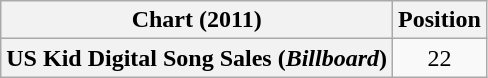<table class="wikitable plainrowheaders" style="text-align:center">
<tr>
<th scope="col">Chart (2011)</th>
<th scope="col">Position</th>
</tr>
<tr>
<th scope="row">US Kid Digital Song Sales (<em>Billboard</em>)</th>
<td>22</td>
</tr>
</table>
